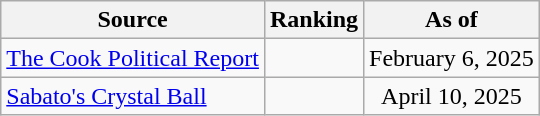<table class="wikitable" style="text-align:center">
<tr>
<th>Source</th>
<th>Ranking</th>
<th>As of</th>
</tr>
<tr>
<td align=left><a href='#'>The Cook Political Report</a></td>
<td></td>
<td>February 6, 2025</td>
</tr>
<tr>
<td align=left><a href='#'>Sabato's Crystal Ball</a></td>
<td></td>
<td>April 10, 2025</td>
</tr>
</table>
